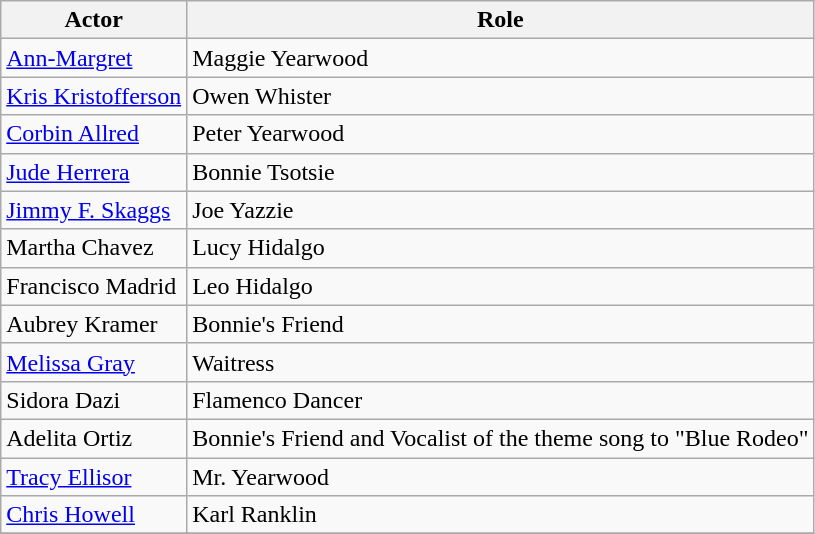<table class="wikitable">
<tr>
<th>Actor</th>
<th>Role</th>
</tr>
<tr>
<td><a href='#'>Ann-Margret</a></td>
<td>Maggie Yearwood</td>
</tr>
<tr>
<td><a href='#'>Kris Kristofferson</a></td>
<td>Owen Whister</td>
</tr>
<tr>
<td><a href='#'>Corbin Allred</a></td>
<td>Peter Yearwood</td>
</tr>
<tr>
<td><a href='#'>Jude Herrera</a></td>
<td>Bonnie Tsotsie</td>
</tr>
<tr>
<td><a href='#'>Jimmy F. Skaggs</a></td>
<td>Joe Yazzie</td>
</tr>
<tr>
<td>Martha Chavez</td>
<td>Lucy Hidalgo</td>
</tr>
<tr>
<td>Francisco Madrid</td>
<td>Leo Hidalgo</td>
</tr>
<tr>
<td>Aubrey Kramer</td>
<td>Bonnie's Friend</td>
</tr>
<tr>
<td><a href='#'>Melissa Gray</a></td>
<td>Waitress</td>
</tr>
<tr>
<td>Sidora Dazi</td>
<td>Flamenco Dancer</td>
</tr>
<tr>
<td>Adelita Ortiz</td>
<td>Bonnie's Friend and Vocalist of the theme song to "Blue Rodeo"</td>
</tr>
<tr>
<td><a href='#'>Tracy Ellisor</a></td>
<td>Mr. Yearwood</td>
</tr>
<tr>
<td><a href='#'>Chris Howell</a></td>
<td>Karl Ranklin</td>
</tr>
<tr>
</tr>
</table>
